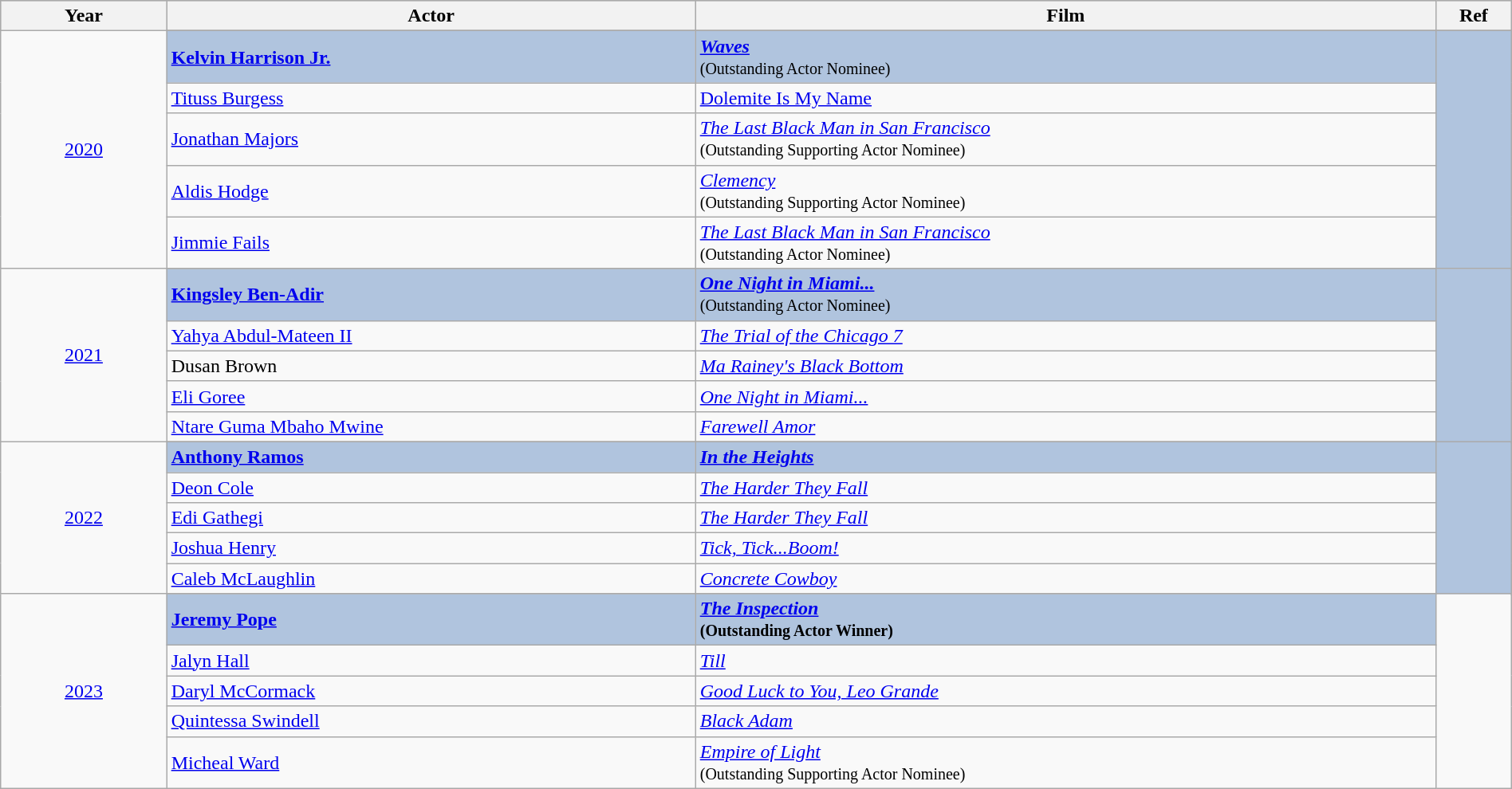<table class="wikitable" style="width:100%;">
<tr style="background:#bebebe;">
<th style="width:11%;">Year</th>
<th style="width:35%;">Actor</th>
<th style="width:49%;">Film</th>
<th style="width:5%;">Ref</th>
</tr>
<tr>
<td rowspan="6" align="center"><a href='#'>2020</a></td>
</tr>
<tr style="background:#B0C4DE">
<td><strong><a href='#'>Kelvin Harrison Jr.</a></strong></td>
<td><strong><em><a href='#'>Waves</a></em></strong> <br><small>(Outstanding Actor Nominee)</small></td>
<td rowspan="6" align="center"></td>
</tr>
<tr>
<td><a href='#'>Tituss Burgess</a></td>
<td><a href='#'>Dolemite Is My Name</a></td>
</tr>
<tr>
<td><a href='#'>Jonathan Majors</a></td>
<td><em><a href='#'>The Last Black Man in San Francisco</a></em> <br><small>(Outstanding Supporting Actor Nominee)</small></td>
</tr>
<tr>
<td><a href='#'>Aldis Hodge</a></td>
<td><em><a href='#'>Clemency</a></em> <br><small>(Outstanding Supporting Actor Nominee)</small></td>
</tr>
<tr>
<td><a href='#'>Jimmie Fails</a></td>
<td><em><a href='#'>The Last Black Man in San Francisco</a></em> <br><small>(Outstanding Actor Nominee)</small></td>
</tr>
<tr>
<td rowspan="6" align="center"><a href='#'>2021</a></td>
</tr>
<tr style="background:#B0C4DE">
<td><strong><a href='#'>Kingsley Ben-Adir</a></strong></td>
<td><strong><em><a href='#'>One Night in Miami...</a></em></strong> <br><small>(Outstanding Actor Nominee)</small></td>
<td rowspan="6" align="center"></td>
</tr>
<tr>
<td><a href='#'>Yahya Abdul-Mateen II</a></td>
<td><em><a href='#'>The Trial of the Chicago 7</a></em></td>
</tr>
<tr>
<td>Dusan Brown</td>
<td><em><a href='#'> Ma Rainey's Black Bottom</a></em></td>
</tr>
<tr>
<td><a href='#'>Eli Goree</a></td>
<td><em><a href='#'>One Night in Miami...</a></em></td>
</tr>
<tr>
<td><a href='#'>Ntare Guma Mbaho Mwine</a></td>
<td><em><a href='#'>Farewell Amor</a></em></td>
</tr>
<tr>
<td rowspan="6" align="center"><a href='#'>2022</a></td>
</tr>
<tr style="background:#B0C4DE">
<td><strong><a href='#'>Anthony Ramos</a></strong></td>
<td><strong><em><a href='#'> In the Heights</a></em></strong></td>
<td rowspan="6" align="center"></td>
</tr>
<tr>
<td><a href='#'>Deon Cole</a></td>
<td><em><a href='#'>The Harder They Fall</a></em></td>
</tr>
<tr>
<td><a href='#'>Edi Gathegi</a></td>
<td><em><a href='#'>The Harder They Fall</a></em></td>
</tr>
<tr>
<td><a href='#'>Joshua Henry</a></td>
<td><em><a href='#'>Tick, Tick...Boom!</a></em></td>
</tr>
<tr>
<td><a href='#'>Caleb McLaughlin</a></td>
<td><em><a href='#'>Concrete Cowboy</a></em></td>
</tr>
<tr>
<td rowspan="6" align="center"><a href='#'>2023</a></td>
</tr>
<tr style="background:#B0C4DE">
<td><strong><a href='#'>Jeremy Pope</a></strong></td>
<td><strong><em><a href='#'>The Inspection</a></em></strong><br><strong><small>(Outstanding Actor Winner)</small></strong></td>
</tr>
<tr>
<td><a href='#'>Jalyn Hall</a></td>
<td><em><a href='#'>Till</a></em></td>
</tr>
<tr>
<td><a href='#'>Daryl McCormack</a></td>
<td><em><a href='#'>Good Luck to You, Leo Grande</a></em></td>
</tr>
<tr>
<td><a href='#'>Quintessa Swindell</a></td>
<td><em><a href='#'>Black Adam</a></em></td>
</tr>
<tr>
<td><a href='#'>Micheal Ward</a></td>
<td><em><a href='#'>Empire of Light</a></em><br><small>(Outstanding Supporting Actor Nominee)</small></td>
</tr>
</table>
